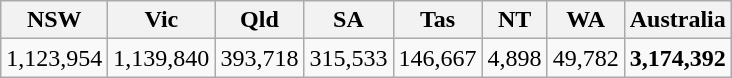<table class="wikitable" style="margin: 1em auto 1em auto">
<tr>
<th>NSW</th>
<th>Vic</th>
<th>Qld</th>
<th>SA</th>
<th>Tas</th>
<th>NT</th>
<th>WA</th>
<th><strong>Australia</strong></th>
</tr>
<tr>
<td>1,123,954</td>
<td>1,139,840</td>
<td>393,718</td>
<td>315,533</td>
<td>146,667</td>
<td>4,898</td>
<td>49,782</td>
<td><strong>3,174,392</strong></td>
</tr>
</table>
